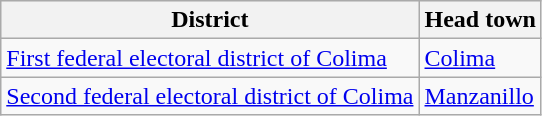<table class="wikitable" border="1">
<tr style="background:#efefef;">
<th><strong>District</strong></th>
<th><strong>Head town</strong></th>
</tr>
<tr>
<td><a href='#'>First federal electoral district of Colima</a></td>
<td><a href='#'>Colima</a></td>
</tr>
<tr>
<td><a href='#'>Second federal electoral district of Colima</a></td>
<td><a href='#'>Manzanillo</a></td>
</tr>
</table>
